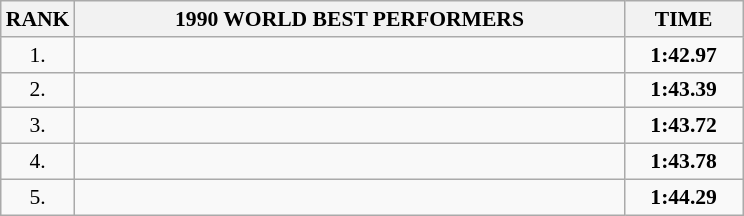<table class="wikitable" style="border-collapse: collapse; font-size: 90%;">
<tr>
<th>RANK</th>
<th align="center" style="width: 25em">1990 WORLD BEST PERFORMERS</th>
<th align="center" style="width: 5em">TIME</th>
</tr>
<tr>
<td align="center">1.</td>
<td></td>
<td align="center"><strong>1:42.97</strong></td>
</tr>
<tr>
<td align="center">2.</td>
<td></td>
<td align="center"><strong>1:43.39</strong></td>
</tr>
<tr>
<td align="center">3.</td>
<td></td>
<td align="center"><strong>1:43.72</strong></td>
</tr>
<tr>
<td align="center">4.</td>
<td></td>
<td align="center"><strong>1:43.78</strong></td>
</tr>
<tr>
<td align="center">5.</td>
<td></td>
<td align="center"><strong>1:44.29</strong></td>
</tr>
</table>
